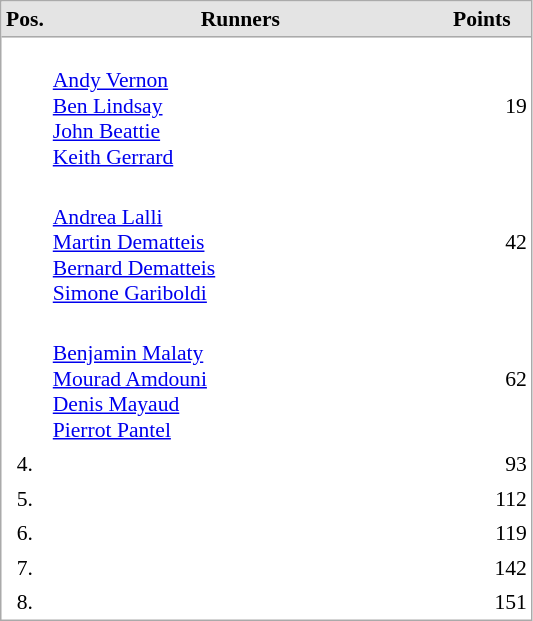<table cellspacing="0" cellpadding="3" style="border:1px solid #AAAAAA;font-size:90%">
<tr bgcolor="#E4E4E4">
<th style="border-bottom:1px solid #AAAAAA" width=10>Pos.</th>
<th style="border-bottom:1px solid #AAAAAA" width=250>Runners</th>
<th style="border-bottom:1px solid #AAAAAA" width=60>Points</th>
</tr>
<tr align="center">
<td align="center" valign="top"></td>
<td align="left"><br> <a href='#'>Andy Vernon</a><br> <a href='#'>Ben Lindsay</a><br> <a href='#'>John Beattie</a><br> <a href='#'>Keith Gerrard</a></td>
<td align="right">19</td>
</tr>
<tr align="center">
<td align="center" valign="top"></td>
<td align="left"><br> <a href='#'>Andrea Lalli</a><br> <a href='#'>Martin Dematteis</a><br> <a href='#'>Bernard Dematteis</a><br> <a href='#'>Simone Gariboldi</a></td>
<td align="right">42</td>
</tr>
<tr align="center">
<td align="center" valign="top"></td>
<td align="left"><br> <a href='#'>Benjamin Malaty</a><br> <a href='#'>Mourad Amdouni</a><br> <a href='#'>Denis Mayaud</a><br> <a href='#'>Pierrot Pantel</a></td>
<td align="right">62</td>
</tr>
<tr align="center">
<td align="center" valign="top">4.</td>
<td align="left"></td>
<td align="right">93</td>
</tr>
<tr align="center">
<td align="center" valign="top">5.</td>
<td align="left"></td>
<td align="right">112</td>
</tr>
<tr align="center">
<td align="center" valign="top">6.</td>
<td align="left"></td>
<td align="right">119</td>
</tr>
<tr align="center">
<td align="center" valign="top">7.</td>
<td align="left"></td>
<td align="right">142</td>
</tr>
<tr align="center">
<td align="center" valign="top">8.</td>
<td align="left"></td>
<td align="right">151</td>
</tr>
</table>
